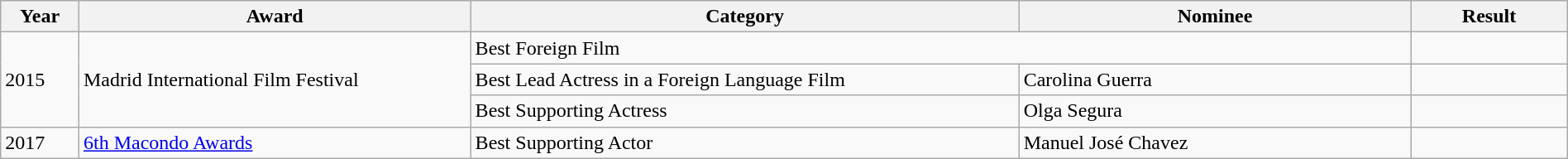<table class="wikitable sortable" style="width:100%;">
<tr>
<th style="width:5%;">Year</th>
<th style="width:25%;">Award</th>
<th style="width:35%;">Category</th>
<th style="width:25%;">Nominee</th>
<th style="width:10%;">Result</th>
</tr>
<tr>
<td rowspan="3">2015</td>
<td rowspan="3">Madrid International Film Festival</td>
<td colspan="2">Best Foreign Film</td>
<td></td>
</tr>
<tr>
<td>Best Lead Actress in a Foreign Language Film</td>
<td>Carolina Guerra</td>
<td></td>
</tr>
<tr>
<td>Best Supporting Actress</td>
<td>Olga Segura</td>
<td></td>
</tr>
<tr>
<td>2017</td>
<td><a href='#'>6th Macondo Awards</a></td>
<td>Best Supporting Actor</td>
<td>Manuel José Chavez</td>
<td></td>
</tr>
</table>
